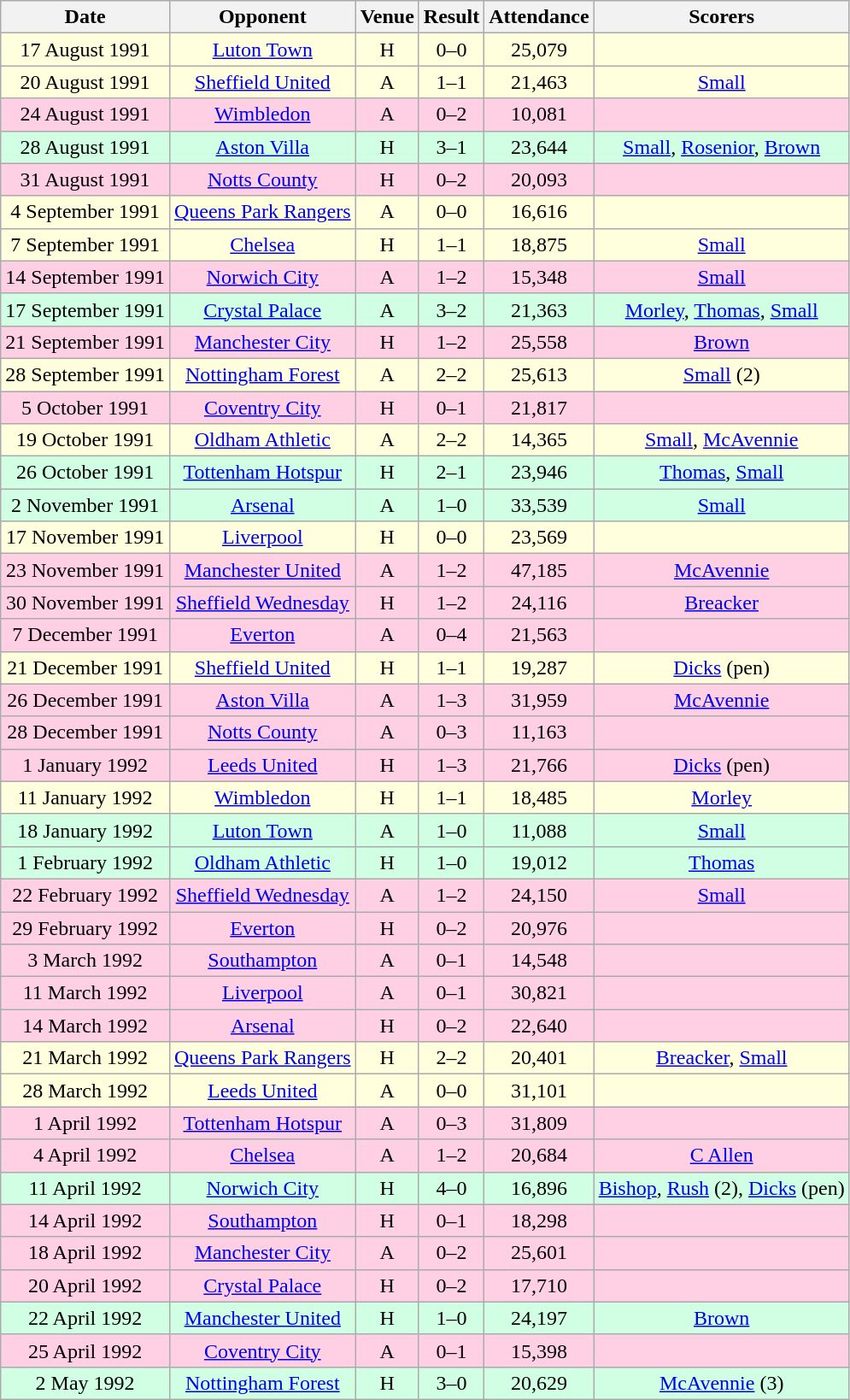<table class="wikitable sortable" style="font-size:100%; text-align:center">
<tr>
<th>Date</th>
<th>Opponent</th>
<th>Venue</th>
<th>Result</th>
<th>Attendance</th>
<th>Scorers</th>
</tr>
<tr style="background-color: #ffffdd;">
<td>17 August 1991</td>
<td><a href='#'>Luton Town</a></td>
<td>H</td>
<td>0–0</td>
<td>25,079</td>
<td></td>
</tr>
<tr style="background-color: #ffffdd;">
<td>20 August 1991</td>
<td><a href='#'>Sheffield United</a></td>
<td>A</td>
<td>1–1</td>
<td>21,463</td>
<td><a href='#'>Small</a></td>
</tr>
<tr style="background-color: #ffd0e3;">
<td>24 August 1991</td>
<td><a href='#'>Wimbledon</a></td>
<td>A</td>
<td>0–2</td>
<td>10,081</td>
<td></td>
</tr>
<tr style="background-color: #d0ffe3;">
<td>28 August 1991</td>
<td><a href='#'>Aston Villa</a></td>
<td>H</td>
<td>3–1</td>
<td>23,644</td>
<td><a href='#'>Small</a>, <a href='#'>Rosenior</a>, <a href='#'>Brown</a></td>
</tr>
<tr style="background-color: #ffd0e3;">
<td>31 August 1991</td>
<td><a href='#'>Notts County</a></td>
<td>H</td>
<td>0–2</td>
<td>20,093</td>
<td></td>
</tr>
<tr style="background-color: #ffffdd;">
<td>4 September 1991</td>
<td><a href='#'>Queens Park Rangers</a></td>
<td>A</td>
<td>0–0</td>
<td>16,616</td>
<td></td>
</tr>
<tr style="background-color: #ffffdd;">
<td>7 September 1991</td>
<td><a href='#'>Chelsea</a></td>
<td>H</td>
<td>1–1</td>
<td>18,875</td>
<td><a href='#'>Small</a></td>
</tr>
<tr style="background-color: #ffd0e3;">
<td>14 September 1991</td>
<td><a href='#'>Norwich City</a></td>
<td>A</td>
<td>1–2</td>
<td>15,348</td>
<td><a href='#'>Small</a></td>
</tr>
<tr style="background-color: #d0ffe3;">
<td>17 September 1991</td>
<td><a href='#'>Crystal Palace</a></td>
<td>A</td>
<td>3–2</td>
<td>21,363</td>
<td><a href='#'>Morley</a>, <a href='#'>Thomas</a>, <a href='#'>Small</a></td>
</tr>
<tr style="background-color: #ffd0e3;">
<td>21 September 1991</td>
<td><a href='#'>Manchester City</a></td>
<td>H</td>
<td>1–2</td>
<td>25,558</td>
<td><a href='#'>Brown</a></td>
</tr>
<tr style="background-color: #ffffdd;">
<td>28 September 1991</td>
<td><a href='#'>Nottingham Forest</a></td>
<td>A</td>
<td>2–2</td>
<td>25,613</td>
<td><a href='#'>Small</a> (2)</td>
</tr>
<tr style="background-color: #ffd0e3;">
<td>5 October 1991</td>
<td><a href='#'>Coventry City</a></td>
<td>H</td>
<td>0–1</td>
<td>21,817</td>
<td></td>
</tr>
<tr style="background-color: #ffffdd;">
<td>19 October 1991</td>
<td><a href='#'>Oldham Athletic</a></td>
<td>A</td>
<td>2–2</td>
<td>14,365</td>
<td><a href='#'>Small</a>, <a href='#'>McAvennie</a></td>
</tr>
<tr style="background-color: #d0ffe3;">
<td>26 October 1991</td>
<td><a href='#'>Tottenham Hotspur</a></td>
<td>H</td>
<td>2–1</td>
<td>23,946</td>
<td><a href='#'>Thomas</a>, <a href='#'>Small</a></td>
</tr>
<tr style="background-color: #d0ffe3;">
<td>2 November 1991</td>
<td><a href='#'>Arsenal</a></td>
<td>A</td>
<td>1–0</td>
<td>33,539</td>
<td><a href='#'>Small</a></td>
</tr>
<tr style="background-color: #ffffdd;">
<td>17 November 1991</td>
<td><a href='#'>Liverpool</a></td>
<td>H</td>
<td>0–0</td>
<td>23,569</td>
<td></td>
</tr>
<tr style="background-color: #ffd0e3;">
<td>23 November 1991</td>
<td><a href='#'>Manchester United</a></td>
<td>A</td>
<td>1–2</td>
<td>47,185</td>
<td><a href='#'>McAvennie</a></td>
</tr>
<tr style="background-color: #ffd0e3;">
<td>30 November 1991</td>
<td><a href='#'>Sheffield Wednesday</a></td>
<td>H</td>
<td>1–2</td>
<td>24,116</td>
<td><a href='#'>Breacker</a></td>
</tr>
<tr style="background-color: #ffd0e3;">
<td>7 December 1991</td>
<td><a href='#'>Everton</a></td>
<td>A</td>
<td>0–4</td>
<td>21,563</td>
<td></td>
</tr>
<tr style="background-color: #ffffdd;">
<td>21 December 1991</td>
<td><a href='#'>Sheffield United</a></td>
<td>H</td>
<td>1–1</td>
<td>19,287</td>
<td><a href='#'>Dicks</a> (pen)</td>
</tr>
<tr style="background-color: #ffd0e3;">
<td>26 December 1991</td>
<td><a href='#'>Aston Villa</a></td>
<td>A</td>
<td>1–3</td>
<td>31,959</td>
<td><a href='#'>McAvennie</a></td>
</tr>
<tr style="background-color: #ffd0e3;">
<td>28 December 1991</td>
<td><a href='#'>Notts County</a></td>
<td>A</td>
<td>0–3</td>
<td>11,163</td>
<td></td>
</tr>
<tr style="background-color: #ffd0e3;">
<td>1 January 1992</td>
<td><a href='#'>Leeds United</a></td>
<td>H</td>
<td>1–3</td>
<td>21,766</td>
<td><a href='#'>Dicks</a> (pen)</td>
</tr>
<tr style="background-color: #ffffdd;">
<td>11 January 1992</td>
<td><a href='#'>Wimbledon</a></td>
<td>H</td>
<td>1–1</td>
<td>18,485</td>
<td><a href='#'>Morley</a></td>
</tr>
<tr style="background-color: #d0ffe3;">
<td>18 January 1992</td>
<td><a href='#'>Luton Town</a></td>
<td>A</td>
<td>1–0</td>
<td>11,088</td>
<td><a href='#'>Small</a></td>
</tr>
<tr style="background-color: #d0ffe3;">
<td>1 February 1992</td>
<td><a href='#'>Oldham Athletic</a></td>
<td>H</td>
<td>1–0</td>
<td>19,012</td>
<td><a href='#'>Thomas</a></td>
</tr>
<tr style="background-color: #ffd0e3;">
<td>22 February 1992</td>
<td><a href='#'>Sheffield Wednesday</a></td>
<td>A</td>
<td>1–2</td>
<td>24,150</td>
<td><a href='#'>Small</a></td>
</tr>
<tr style="background-color: #ffd0e3;">
<td>29 February 1992</td>
<td><a href='#'>Everton</a></td>
<td>H</td>
<td>0–2</td>
<td>20,976</td>
<td></td>
</tr>
<tr style="background-color: #ffd0e3;">
<td>3 March 1992</td>
<td><a href='#'>Southampton</a></td>
<td>A</td>
<td>0–1</td>
<td>14,548</td>
<td></td>
</tr>
<tr style="background-color: #ffd0e3;">
<td>11 March 1992</td>
<td><a href='#'>Liverpool</a></td>
<td>A</td>
<td>0–1</td>
<td>30,821</td>
<td></td>
</tr>
<tr style="background-color: #ffd0e3;">
<td>14 March 1992</td>
<td><a href='#'>Arsenal</a></td>
<td>H</td>
<td>0–2</td>
<td>22,640</td>
<td></td>
</tr>
<tr style="background-color: #ffffdd;">
<td>21 March 1992</td>
<td><a href='#'>Queens Park Rangers</a></td>
<td>H</td>
<td>2–2</td>
<td>20,401</td>
<td><a href='#'>Breacker</a>, <a href='#'>Small</a></td>
</tr>
<tr style="background-color: #ffffdd;">
<td>28 March 1992</td>
<td><a href='#'>Leeds United</a></td>
<td>A</td>
<td>0–0</td>
<td>31,101</td>
<td></td>
</tr>
<tr style="background-color: #ffd0e3;">
<td>1 April 1992</td>
<td><a href='#'>Tottenham Hotspur</a></td>
<td>A</td>
<td>0–3</td>
<td>31,809</td>
<td></td>
</tr>
<tr style="background-color: #ffd0e3;">
<td>4 April 1992</td>
<td><a href='#'>Chelsea</a></td>
<td>A</td>
<td>1–2</td>
<td>20,684</td>
<td><a href='#'>C Allen</a></td>
</tr>
<tr style="background-color: #d0ffe3;">
<td>11 April 1992</td>
<td><a href='#'>Norwich City</a></td>
<td>H</td>
<td>4–0</td>
<td>16,896</td>
<td><a href='#'>Bishop</a>, <a href='#'>Rush</a> (2), <a href='#'>Dicks</a> (pen)</td>
</tr>
<tr style="background-color: #ffd0e3;">
<td>14 April 1992</td>
<td><a href='#'>Southampton</a></td>
<td>H</td>
<td>0–1</td>
<td>18,298</td>
<td></td>
</tr>
<tr style="background-color: #ffd0e3;">
<td>18 April 1992</td>
<td><a href='#'>Manchester City</a></td>
<td>A</td>
<td>0–2</td>
<td>25,601</td>
<td></td>
</tr>
<tr style="background-color: #ffd0e3;">
<td>20 April 1992</td>
<td><a href='#'>Crystal Palace</a></td>
<td>H</td>
<td>0–2</td>
<td>17,710</td>
<td></td>
</tr>
<tr style="background-color: #d0ffe3;">
<td>22 April 1992</td>
<td><a href='#'>Manchester United</a></td>
<td>H</td>
<td>1–0</td>
<td>24,197</td>
<td><a href='#'>Brown</a></td>
</tr>
<tr style="background-color: #ffd0e3;">
<td>25 April 1992</td>
<td><a href='#'>Coventry City</a></td>
<td>A</td>
<td>0–1</td>
<td>15,398</td>
<td></td>
</tr>
<tr style="background-color: #d0ffe3;">
<td>2 May 1992</td>
<td><a href='#'>Nottingham Forest</a></td>
<td>H</td>
<td>3–0</td>
<td>20,629</td>
<td><a href='#'>McAvennie</a> (3)</td>
</tr>
</table>
